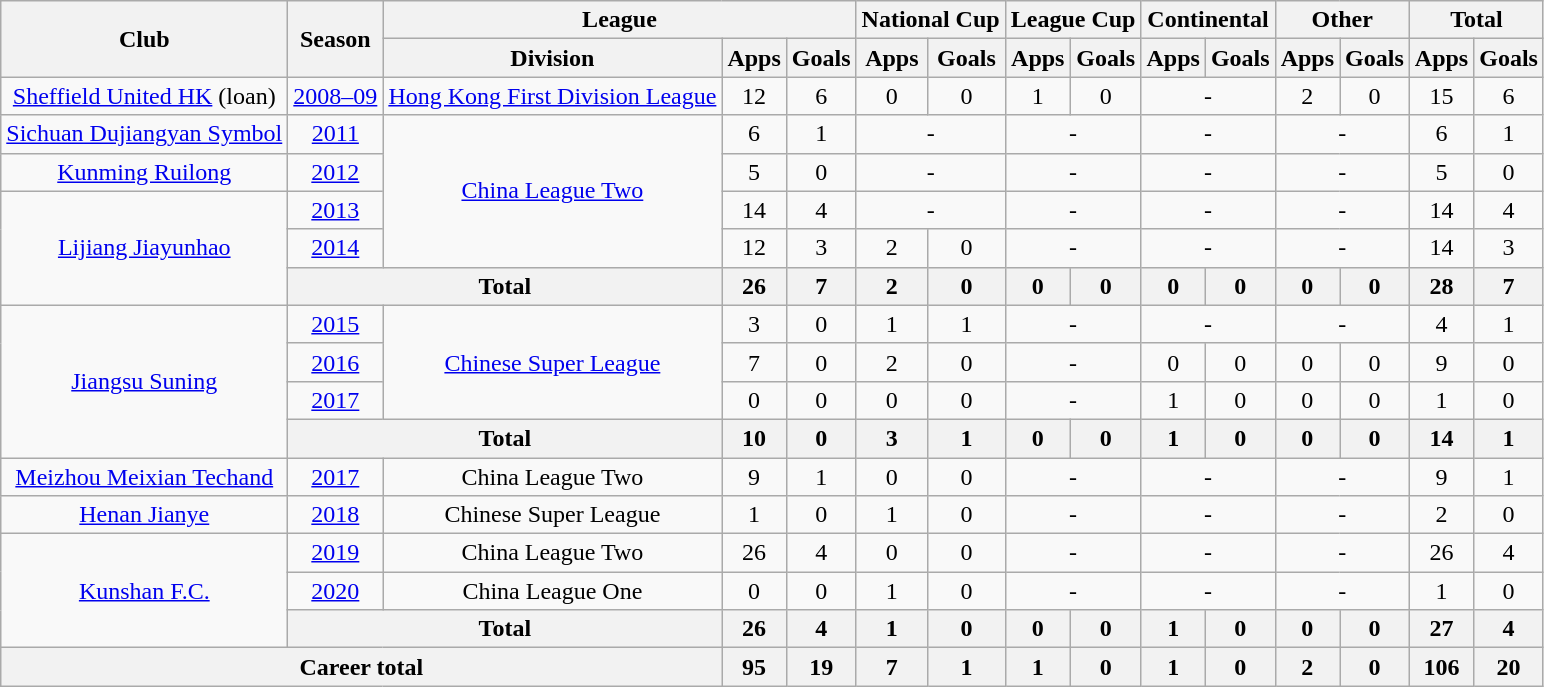<table class="wikitable" style="text-align: center">
<tr>
<th rowspan="2">Club</th>
<th rowspan="2">Season</th>
<th colspan="3">League</th>
<th colspan="2">National Cup</th>
<th colspan="2">League Cup</th>
<th colspan="2">Continental</th>
<th colspan="2">Other</th>
<th colspan="2">Total</th>
</tr>
<tr>
<th>Division</th>
<th>Apps</th>
<th>Goals</th>
<th>Apps</th>
<th>Goals</th>
<th>Apps</th>
<th>Goals</th>
<th>Apps</th>
<th>Goals</th>
<th>Apps</th>
<th>Goals</th>
<th>Apps</th>
<th>Goals</th>
</tr>
<tr>
<td><a href='#'>Sheffield United HK</a> (loan)</td>
<td><a href='#'>2008–09</a></td>
<td><a href='#'>Hong Kong First Division League</a></td>
<td>12</td>
<td>6</td>
<td>0</td>
<td>0</td>
<td>1</td>
<td>0</td>
<td colspan="2">-</td>
<td>2</td>
<td>0</td>
<td>15</td>
<td>6</td>
</tr>
<tr>
<td><a href='#'>Sichuan Dujiangyan Symbol</a></td>
<td><a href='#'>2011</a></td>
<td rowspan="4"><a href='#'>China League Two</a></td>
<td>6</td>
<td>1</td>
<td colspan="2">-</td>
<td colspan="2">-</td>
<td colspan="2">-</td>
<td colspan="2">-</td>
<td>6</td>
<td>1</td>
</tr>
<tr>
<td><a href='#'>Kunming Ruilong</a></td>
<td><a href='#'>2012</a></td>
<td>5</td>
<td>0</td>
<td colspan="2">-</td>
<td colspan="2">-</td>
<td colspan="2">-</td>
<td colspan="2">-</td>
<td>5</td>
<td>0</td>
</tr>
<tr>
<td rowspan=3><a href='#'>Lijiang Jiayunhao</a></td>
<td><a href='#'>2013</a></td>
<td>14</td>
<td>4</td>
<td colspan="2">-</td>
<td colspan="2">-</td>
<td colspan="2">-</td>
<td colspan="2">-</td>
<td>14</td>
<td>4</td>
</tr>
<tr>
<td><a href='#'>2014</a></td>
<td>12</td>
<td>3</td>
<td>2</td>
<td>0</td>
<td colspan="2">-</td>
<td colspan="2">-</td>
<td colspan="2">-</td>
<td>14</td>
<td>3</td>
</tr>
<tr>
<th colspan="2">Total</th>
<th>26</th>
<th>7</th>
<th>2</th>
<th>0</th>
<th>0</th>
<th>0</th>
<th>0</th>
<th>0</th>
<th>0</th>
<th>0</th>
<th>28</th>
<th>7</th>
</tr>
<tr>
<td rowspan=4><a href='#'>Jiangsu Suning</a></td>
<td><a href='#'>2015</a></td>
<td rowspan="3"><a href='#'>Chinese Super League</a></td>
<td>3</td>
<td>0</td>
<td>1</td>
<td>1</td>
<td colspan="2">-</td>
<td colspan="2">-</td>
<td colspan="2">-</td>
<td>4</td>
<td>1</td>
</tr>
<tr>
<td><a href='#'>2016</a></td>
<td>7</td>
<td>0</td>
<td>2</td>
<td>0</td>
<td colspan="2">-</td>
<td>0</td>
<td>0</td>
<td>0</td>
<td>0</td>
<td>9</td>
<td>0</td>
</tr>
<tr>
<td><a href='#'>2017</a></td>
<td>0</td>
<td>0</td>
<td>0</td>
<td>0</td>
<td colspan="2">-</td>
<td>1</td>
<td>0</td>
<td>0</td>
<td>0</td>
<td>1</td>
<td>0</td>
</tr>
<tr>
<th colspan="2">Total</th>
<th>10</th>
<th>0</th>
<th>3</th>
<th>1</th>
<th>0</th>
<th>0</th>
<th>1</th>
<th>0</th>
<th>0</th>
<th>0</th>
<th>14</th>
<th>1</th>
</tr>
<tr>
<td><a href='#'>Meizhou Meixian Techand</a></td>
<td><a href='#'>2017</a></td>
<td>China League Two</td>
<td>9</td>
<td>1</td>
<td>0</td>
<td>0</td>
<td colspan="2">-</td>
<td colspan="2">-</td>
<td colspan="2">-</td>
<td>9</td>
<td>1</td>
</tr>
<tr>
<td><a href='#'>Henan Jianye</a></td>
<td><a href='#'>2018</a></td>
<td>Chinese Super League</td>
<td>1</td>
<td>0</td>
<td>1</td>
<td>0</td>
<td colspan="2">-</td>
<td colspan="2">-</td>
<td colspan="2">-</td>
<td>2</td>
<td>0</td>
</tr>
<tr>
<td rowspan=3><a href='#'>Kunshan F.C.</a></td>
<td><a href='#'>2019</a></td>
<td>China League Two</td>
<td>26</td>
<td>4</td>
<td>0</td>
<td>0</td>
<td colspan="2">-</td>
<td colspan="2">-</td>
<td colspan="2">-</td>
<td>26</td>
<td>4</td>
</tr>
<tr>
<td><a href='#'>2020</a></td>
<td>China League One</td>
<td>0</td>
<td>0</td>
<td>1</td>
<td>0</td>
<td colspan="2">-</td>
<td colspan="2">-</td>
<td colspan="2">-</td>
<td>1</td>
<td>0</td>
</tr>
<tr>
<th colspan="2">Total</th>
<th>26</th>
<th>4</th>
<th>1</th>
<th>0</th>
<th>0</th>
<th>0</th>
<th>1</th>
<th>0</th>
<th>0</th>
<th>0</th>
<th>27</th>
<th>4</th>
</tr>
<tr>
<th colspan=3>Career total</th>
<th>95</th>
<th>19</th>
<th>7</th>
<th>1</th>
<th>1</th>
<th>0</th>
<th>1</th>
<th>0</th>
<th>2</th>
<th>0</th>
<th>106</th>
<th>20</th>
</tr>
</table>
